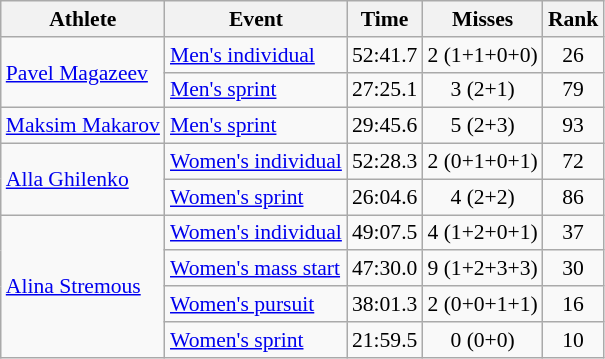<table class="wikitable" style="font-size:90%">
<tr>
<th>Athlete</th>
<th>Event</th>
<th>Time</th>
<th>Misses</th>
<th>Rank</th>
</tr>
<tr align=center>
<td rowspan=2 align=left><a href='#'>Pavel Magazeev</a></td>
<td align=left><a href='#'>Men's individual</a></td>
<td>52:41.7</td>
<td>2 (1+1+0+0)</td>
<td>26</td>
</tr>
<tr align=center>
<td align=left><a href='#'>Men's sprint</a></td>
<td>27:25.1</td>
<td>3 (2+1)</td>
<td>79</td>
</tr>
<tr align=center>
<td align=left><a href='#'>Maksim Makarov</a></td>
<td align=left><a href='#'>Men's sprint</a></td>
<td>29:45.6</td>
<td>5 (2+3)</td>
<td>93</td>
</tr>
<tr align=center>
<td rowspan=2 align=left><a href='#'>Alla Ghilenko</a></td>
<td align=left><a href='#'>Women's individual</a></td>
<td>52:28.3</td>
<td>2 (0+1+0+1)</td>
<td>72</td>
</tr>
<tr align=center>
<td align=left><a href='#'>Women's sprint</a></td>
<td>26:04.6</td>
<td>4 (2+2)</td>
<td>86</td>
</tr>
<tr align=center>
<td rowspan=4 align=left><a href='#'>Alina Stremous</a></td>
<td align=left><a href='#'>Women's individual</a></td>
<td>49:07.5</td>
<td>4 (1+2+0+1)</td>
<td>37</td>
</tr>
<tr align=center>
<td align=left><a href='#'>Women's mass start</a></td>
<td>47:30.0</td>
<td>9 (1+2+3+3)</td>
<td>30</td>
</tr>
<tr align=center>
<td align=left><a href='#'>Women's pursuit</a></td>
<td>38:01.3</td>
<td>2 (0+0+1+1)</td>
<td>16</td>
</tr>
<tr align=center>
<td align=left><a href='#'>Women's sprint</a></td>
<td>21:59.5</td>
<td>0 (0+0)</td>
<td>10</td>
</tr>
</table>
